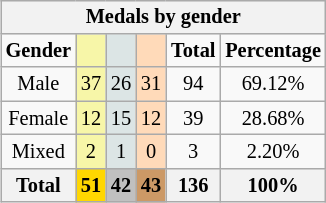<table class="wikitable" style="font-size:85%; float:right">
<tr style="background:#efefef;">
<th colspan=6>Medals by gender</th>
</tr>
<tr align=center>
<td><strong>Gender</strong></td>
<td style="background:#f7f6a8;"></td>
<td style="background:#dce5e5;"></td>
<td style="background:#ffdab9;"></td>
<td><strong>Total</strong></td>
<td><strong>Percentage</strong></td>
</tr>
<tr align=center>
<td>Male</td>
<td style="background:#F7F6A8;">37</td>
<td style="background:#DCE5E5;">26</td>
<td style="background:#FFDAB9;">31</td>
<td>94</td>
<td>69.12%</td>
</tr>
<tr align=center>
<td>Female</td>
<td style="background:#F7F6A8;">12</td>
<td style="background:#DCE5E5;">15</td>
<td style="background:#FFDAB9;">12</td>
<td>39</td>
<td>28.68%</td>
</tr>
<tr align=center>
<td>Mixed</td>
<td style="background:#F7F6A8;">2</td>
<td style="background:#DCE5E5;">1</td>
<td style="background:#FFDAB9;">0</td>
<td>3</td>
<td>2.20%</td>
</tr>
<tr align=center>
<th>Total</th>
<th style="background:gold;">51</th>
<th style="background:silver;">42</th>
<th style="background:#c96;">43</th>
<th>136</th>
<th>100%</th>
</tr>
</table>
